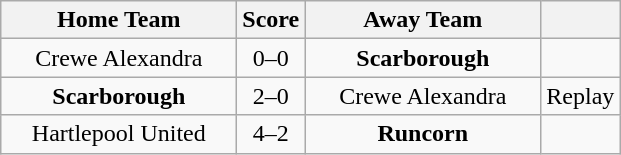<table class="wikitable" style="text-align:center">
<tr>
<th width=150>Home Team</th>
<th width=20>Score</th>
<th width=150>Away Team</th>
<th></th>
</tr>
<tr>
<td>Crewe Alexandra</td>
<td>0–0</td>
<td><strong>Scarborough</strong></td>
<td></td>
</tr>
<tr>
<td><strong>Scarborough</strong></td>
<td>2–0</td>
<td>Crewe Alexandra</td>
<td>Replay</td>
</tr>
<tr>
<td>Hartlepool United</td>
<td>4–2</td>
<td><strong>Runcorn</strong></td>
<td></td>
</tr>
</table>
